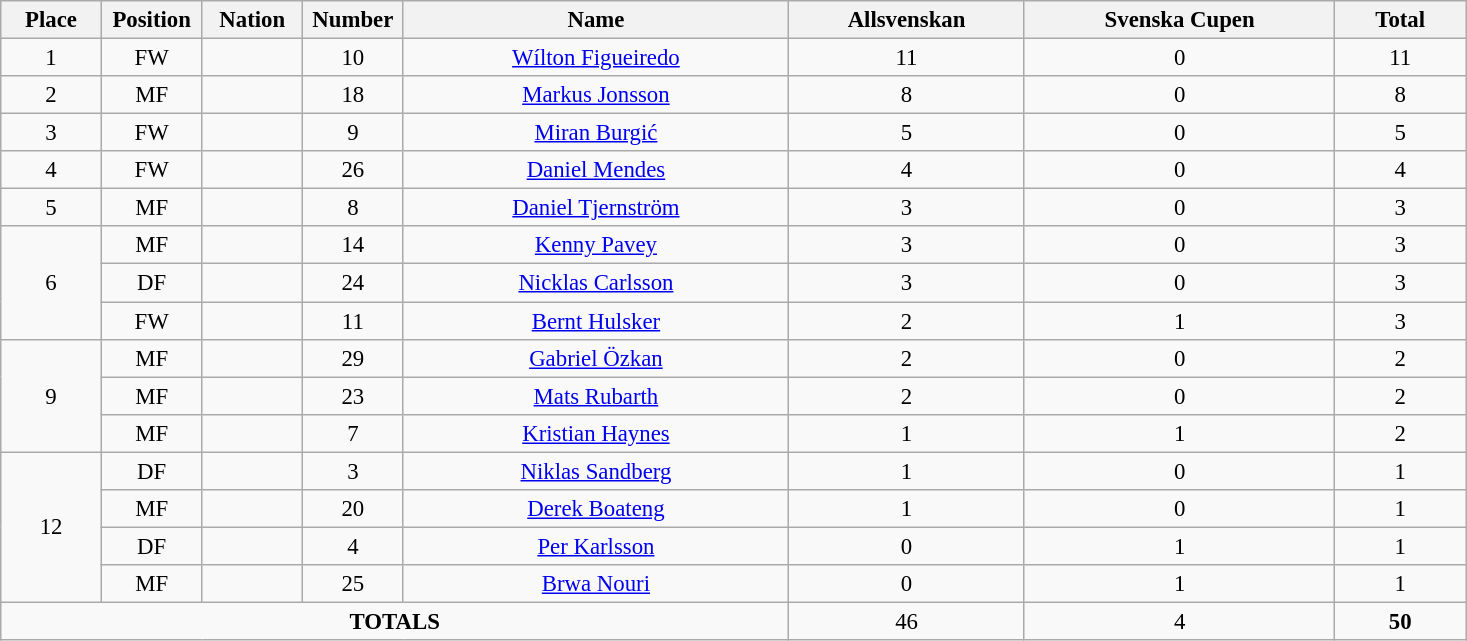<table class="wikitable" style="font-size: 95%; text-align: center;">
<tr>
<th width=60>Place</th>
<th width=60>Position</th>
<th width=60>Nation</th>
<th width=60>Number</th>
<th width=250>Name</th>
<th width=150>Allsvenskan</th>
<th width=200>Svenska Cupen</th>
<th width=80><strong>Total</strong></th>
</tr>
<tr>
<td>1</td>
<td>FW</td>
<td></td>
<td>10</td>
<td><a href='#'>Wílton Figueiredo</a></td>
<td>11</td>
<td>0</td>
<td>11</td>
</tr>
<tr>
<td>2</td>
<td>MF</td>
<td></td>
<td>18</td>
<td><a href='#'>Markus Jonsson</a></td>
<td>8</td>
<td>0</td>
<td>8</td>
</tr>
<tr>
<td>3</td>
<td>FW</td>
<td></td>
<td>9</td>
<td><a href='#'>Miran Burgić</a></td>
<td>5</td>
<td>0</td>
<td>5</td>
</tr>
<tr>
<td>4</td>
<td>FW</td>
<td></td>
<td>26</td>
<td><a href='#'>Daniel Mendes</a></td>
<td>4</td>
<td>0</td>
<td>4</td>
</tr>
<tr>
<td>5</td>
<td>MF</td>
<td></td>
<td>8</td>
<td><a href='#'>Daniel Tjernström</a></td>
<td>3</td>
<td>0</td>
<td>3</td>
</tr>
<tr>
<td rowspan="3">6</td>
<td>MF</td>
<td></td>
<td>14</td>
<td><a href='#'>Kenny Pavey</a></td>
<td>3</td>
<td>0</td>
<td>3</td>
</tr>
<tr>
<td>DF</td>
<td></td>
<td>24</td>
<td><a href='#'>Nicklas Carlsson</a></td>
<td>3</td>
<td>0</td>
<td>3</td>
</tr>
<tr>
<td>FW</td>
<td></td>
<td>11</td>
<td><a href='#'>Bernt Hulsker</a></td>
<td>2</td>
<td>1</td>
<td>3</td>
</tr>
<tr>
<td rowspan="3">9</td>
<td>MF</td>
<td></td>
<td>29</td>
<td><a href='#'>Gabriel Özkan</a></td>
<td>2</td>
<td>0</td>
<td>2</td>
</tr>
<tr>
<td>MF</td>
<td></td>
<td>23</td>
<td><a href='#'>Mats Rubarth</a></td>
<td>2</td>
<td>0</td>
<td>2</td>
</tr>
<tr>
<td>MF</td>
<td></td>
<td>7</td>
<td><a href='#'>Kristian Haynes</a></td>
<td>1</td>
<td>1</td>
<td>2</td>
</tr>
<tr>
<td rowspan="4">12</td>
<td>DF</td>
<td></td>
<td>3</td>
<td><a href='#'>Niklas Sandberg</a></td>
<td>1</td>
<td>0</td>
<td>1</td>
</tr>
<tr>
<td>MF</td>
<td></td>
<td>20</td>
<td><a href='#'>Derek Boateng</a></td>
<td>1</td>
<td>0</td>
<td>1</td>
</tr>
<tr>
<td>DF</td>
<td></td>
<td>4</td>
<td><a href='#'>Per Karlsson</a></td>
<td>0</td>
<td>1</td>
<td>1</td>
</tr>
<tr>
<td>MF</td>
<td></td>
<td>25</td>
<td><a href='#'>Brwa Nouri</a></td>
<td>0</td>
<td>1</td>
<td>1</td>
</tr>
<tr>
<td colspan="5"><strong>TOTALS</strong></td>
<td>46</td>
<td>4</td>
<td><strong>50</strong></td>
</tr>
</table>
